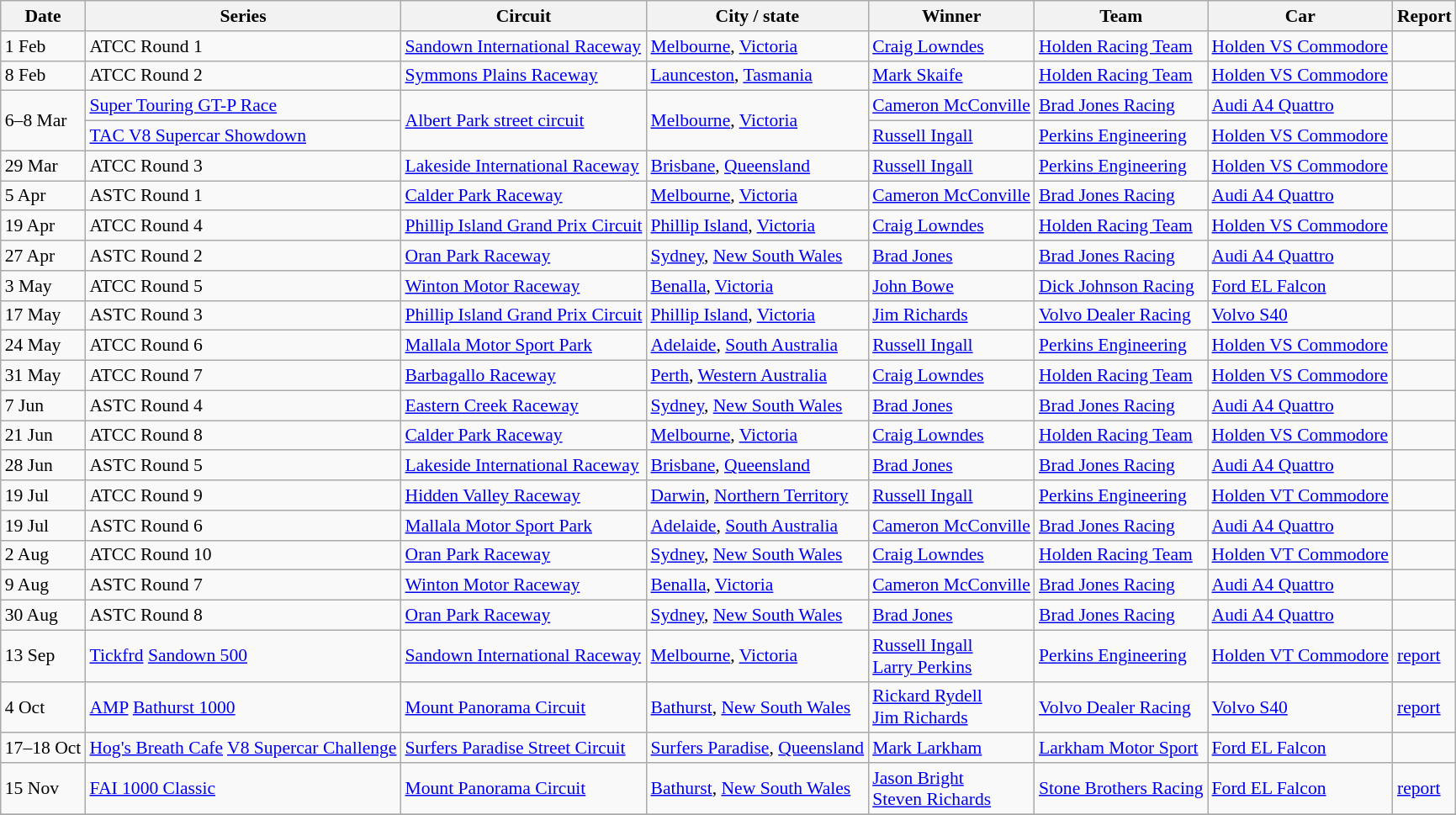<table class="wikitable" style="font-size: 90%">
<tr>
<th>Date</th>
<th>Series</th>
<th>Circuit</th>
<th>City / state</th>
<th>Winner</th>
<th>Team</th>
<th>Car</th>
<th>Report</th>
</tr>
<tr>
<td>1 Feb</td>
<td>ATCC Round 1</td>
<td><a href='#'>Sandown International Raceway</a></td>
<td><a href='#'>Melbourne</a>, <a href='#'>Victoria</a></td>
<td><a href='#'>Craig Lowndes</a></td>
<td><a href='#'>Holden Racing Team</a></td>
<td><a href='#'>Holden VS Commodore</a></td>
<td></td>
</tr>
<tr>
<td>8 Feb</td>
<td>ATCC Round 2</td>
<td><a href='#'>Symmons Plains Raceway</a></td>
<td><a href='#'>Launceston</a>, <a href='#'>Tasmania</a></td>
<td><a href='#'>Mark Skaife</a></td>
<td><a href='#'>Holden Racing Team</a></td>
<td><a href='#'>Holden VS Commodore</a></td>
<td></td>
</tr>
<tr>
<td rowspan=2>6–8 Mar</td>
<td><a href='#'>Super Touring GT-P Race</a></td>
<td rowspan=2><a href='#'>Albert Park street circuit</a></td>
<td rowspan=2><a href='#'>Melbourne</a>, <a href='#'>Victoria</a></td>
<td><a href='#'>Cameron McConville</a></td>
<td><a href='#'>Brad Jones Racing</a></td>
<td><a href='#'>Audi A4 Quattro</a></td>
<td></td>
</tr>
<tr>
<td><a href='#'>TAC V8 Supercar Showdown</a></td>
<td><a href='#'>Russell Ingall</a></td>
<td><a href='#'>Perkins Engineering</a></td>
<td><a href='#'>Holden VS Commodore</a></td>
<td></td>
</tr>
<tr>
<td>29 Mar</td>
<td>ATCC Round 3</td>
<td><a href='#'>Lakeside International Raceway</a></td>
<td><a href='#'>Brisbane</a>, <a href='#'>Queensland</a></td>
<td><a href='#'>Russell Ingall</a></td>
<td><a href='#'>Perkins Engineering</a></td>
<td><a href='#'>Holden VS Commodore</a></td>
<td></td>
</tr>
<tr>
<td>5 Apr</td>
<td>ASTC Round 1</td>
<td><a href='#'>Calder Park Raceway</a></td>
<td><a href='#'>Melbourne</a>, <a href='#'>Victoria</a></td>
<td><a href='#'>Cameron McConville</a></td>
<td><a href='#'>Brad Jones Racing</a></td>
<td><a href='#'>Audi A4 Quattro</a></td>
<td></td>
</tr>
<tr>
<td>19 Apr</td>
<td>ATCC Round 4</td>
<td><a href='#'>Phillip Island Grand Prix Circuit</a></td>
<td><a href='#'>Phillip Island</a>, <a href='#'>Victoria</a></td>
<td><a href='#'>Craig Lowndes</a></td>
<td><a href='#'>Holden Racing Team</a></td>
<td><a href='#'>Holden VS Commodore</a></td>
<td></td>
</tr>
<tr>
<td>27 Apr</td>
<td>ASTC Round 2</td>
<td><a href='#'>Oran Park Raceway</a></td>
<td><a href='#'>Sydney</a>, <a href='#'>New South Wales</a></td>
<td><a href='#'>Brad Jones</a></td>
<td><a href='#'>Brad Jones Racing</a></td>
<td><a href='#'>Audi A4 Quattro</a></td>
<td></td>
</tr>
<tr>
<td>3 May</td>
<td>ATCC Round 5</td>
<td><a href='#'>Winton Motor Raceway</a></td>
<td><a href='#'>Benalla</a>, <a href='#'>Victoria</a></td>
<td><a href='#'>John Bowe</a></td>
<td><a href='#'>Dick Johnson Racing</a></td>
<td><a href='#'>Ford EL Falcon</a></td>
<td></td>
</tr>
<tr>
<td>17 May</td>
<td>ASTC Round 3</td>
<td><a href='#'>Phillip Island Grand Prix Circuit</a></td>
<td><a href='#'>Phillip Island</a>, <a href='#'>Victoria</a></td>
<td><a href='#'>Jim Richards</a></td>
<td><a href='#'>Volvo Dealer Racing</a></td>
<td><a href='#'>Volvo S40</a></td>
<td></td>
</tr>
<tr>
<td>24 May</td>
<td>ATCC Round 6</td>
<td><a href='#'>Mallala Motor Sport Park</a></td>
<td><a href='#'>Adelaide</a>, <a href='#'>South Australia</a></td>
<td><a href='#'>Russell Ingall</a></td>
<td><a href='#'>Perkins Engineering</a></td>
<td><a href='#'>Holden VS Commodore</a></td>
<td></td>
</tr>
<tr>
<td>31 May</td>
<td>ATCC Round 7</td>
<td><a href='#'>Barbagallo Raceway</a></td>
<td><a href='#'>Perth</a>, <a href='#'>Western Australia</a></td>
<td><a href='#'>Craig Lowndes</a></td>
<td><a href='#'>Holden Racing Team</a></td>
<td><a href='#'>Holden VS Commodore</a></td>
<td></td>
</tr>
<tr>
<td>7 Jun</td>
<td>ASTC Round 4</td>
<td><a href='#'>Eastern Creek Raceway</a></td>
<td><a href='#'>Sydney</a>, <a href='#'>New South Wales</a></td>
<td><a href='#'>Brad Jones</a></td>
<td><a href='#'>Brad Jones Racing</a></td>
<td><a href='#'>Audi A4 Quattro</a></td>
<td></td>
</tr>
<tr>
<td>21 Jun</td>
<td>ATCC Round 8</td>
<td><a href='#'>Calder Park Raceway</a></td>
<td><a href='#'>Melbourne</a>, <a href='#'>Victoria</a></td>
<td><a href='#'>Craig Lowndes</a></td>
<td><a href='#'>Holden Racing Team</a></td>
<td><a href='#'>Holden VS Commodore</a></td>
<td></td>
</tr>
<tr>
<td>28 Jun</td>
<td>ASTC Round 5</td>
<td><a href='#'>Lakeside International Raceway</a></td>
<td><a href='#'>Brisbane</a>, <a href='#'>Queensland</a></td>
<td><a href='#'>Brad Jones</a></td>
<td><a href='#'>Brad Jones Racing</a></td>
<td><a href='#'>Audi A4 Quattro</a></td>
<td></td>
</tr>
<tr>
<td>19 Jul</td>
<td>ATCC Round 9</td>
<td><a href='#'>Hidden Valley Raceway</a></td>
<td><a href='#'>Darwin</a>, <a href='#'>Northern Territory</a></td>
<td><a href='#'>Russell Ingall</a></td>
<td><a href='#'>Perkins Engineering</a></td>
<td><a href='#'>Holden VT Commodore</a></td>
<td></td>
</tr>
<tr>
<td>19 Jul</td>
<td>ASTC Round 6</td>
<td><a href='#'>Mallala Motor Sport Park</a></td>
<td><a href='#'>Adelaide</a>, <a href='#'>South Australia</a></td>
<td><a href='#'>Cameron McConville</a></td>
<td><a href='#'>Brad Jones Racing</a></td>
<td><a href='#'>Audi A4 Quattro</a></td>
<td></td>
</tr>
<tr>
<td>2 Aug</td>
<td>ATCC Round 10</td>
<td><a href='#'>Oran Park Raceway</a></td>
<td><a href='#'>Sydney</a>, <a href='#'>New South Wales</a></td>
<td><a href='#'>Craig Lowndes</a></td>
<td><a href='#'>Holden Racing Team</a></td>
<td><a href='#'>Holden VT Commodore</a></td>
<td></td>
</tr>
<tr>
<td>9 Aug</td>
<td>ASTC Round 7</td>
<td><a href='#'>Winton Motor Raceway</a></td>
<td><a href='#'>Benalla</a>, <a href='#'>Victoria</a></td>
<td><a href='#'>Cameron McConville</a></td>
<td><a href='#'>Brad Jones Racing</a></td>
<td><a href='#'>Audi A4 Quattro</a></td>
<td></td>
</tr>
<tr>
<td>30 Aug</td>
<td>ASTC Round 8</td>
<td><a href='#'>Oran Park Raceway</a></td>
<td><a href='#'>Sydney</a>, <a href='#'>New South Wales</a></td>
<td><a href='#'>Brad Jones</a></td>
<td><a href='#'>Brad Jones Racing</a></td>
<td><a href='#'>Audi A4 Quattro</a></td>
<td></td>
</tr>
<tr>
<td>13 Sep</td>
<td><a href='#'>Tickfrd</a> <a href='#'>Sandown 500</a></td>
<td><a href='#'>Sandown International Raceway</a></td>
<td><a href='#'>Melbourne</a>, <a href='#'>Victoria</a></td>
<td><a href='#'>Russell Ingall</a><br><a href='#'>Larry Perkins</a></td>
<td><a href='#'>Perkins Engineering</a></td>
<td><a href='#'>Holden VT Commodore</a></td>
<td><a href='#'>report</a></td>
</tr>
<tr>
<td>4 Oct</td>
<td><a href='#'>AMP</a> <a href='#'>Bathurst 1000</a></td>
<td><a href='#'>Mount Panorama Circuit</a></td>
<td><a href='#'>Bathurst</a>, <a href='#'>New South Wales</a></td>
<td><a href='#'>Rickard Rydell</a><br><a href='#'>Jim Richards</a></td>
<td><a href='#'>Volvo Dealer Racing</a></td>
<td><a href='#'>Volvo S40</a></td>
<td><a href='#'>report</a></td>
</tr>
<tr>
<td>17–18 Oct</td>
<td><a href='#'>Hog's Breath Cafe</a> <a href='#'>V8 Supercar Challenge</a></td>
<td><a href='#'>Surfers Paradise Street Circuit</a></td>
<td><a href='#'>Surfers Paradise</a>, <a href='#'>Queensland</a></td>
<td><a href='#'>Mark Larkham</a></td>
<td><a href='#'>Larkham Motor Sport</a></td>
<td><a href='#'>Ford EL Falcon</a></td>
<td></td>
</tr>
<tr>
<td>15 Nov</td>
<td><a href='#'>FAI 1000 Classic</a></td>
<td><a href='#'>Mount Panorama Circuit</a></td>
<td><a href='#'>Bathurst</a>, <a href='#'>New South Wales</a></td>
<td><a href='#'>Jason Bright</a><br><a href='#'>Steven Richards</a></td>
<td><a href='#'>Stone Brothers Racing</a></td>
<td><a href='#'>Ford EL Falcon</a></td>
<td><a href='#'>report</a></td>
</tr>
<tr>
</tr>
</table>
